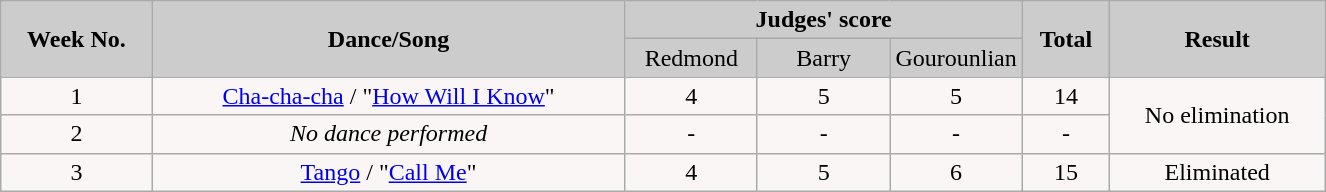<table class="wikitable collapsible">
<tr>
<th rowspan="2" style="background:#ccc; text-align:Center;"><strong>Week No.</strong></th>
<th rowspan="2" style="background:#ccc; text-align:Center;"><strong>Dance/Song</strong></th>
<th colspan="3" style="background:#ccc; text-align:Center;"><strong>Judges' score</strong></th>
<th rowspan="2" style="background:#ccc; text-align:Center;"><strong>Total</strong></th>
<th rowspan="2" style="background:#ccc; text-align:Center;"><strong>Result</strong></th>
</tr>
<tr style="text-align:center; background:#ccc;">
<td style="width:10%; ">Redmond</td>
<td style="width:10%; ">Barry</td>
<td style="width:10%; ">Gourounlian</td>
</tr>
<tr style="text-align:center; background:#faf6f6;">
<td>1</td>
<td><a href='#'>Cha-cha-cha</a> / "<a href='#'>How Will I Know</a>"</td>
<td>4</td>
<td>5</td>
<td>5</td>
<td>14</td>
<td rowspan="2">No elimination</td>
</tr>
<tr style="text-align:center; background:#faf6f6;">
<td>2</td>
<td><em>No dance performed</em></td>
<td>-</td>
<td>-</td>
<td>-</td>
<td>-</td>
</tr>
<tr style="text-align:center; background:#faf6f6;">
<td>3</td>
<td><a href='#'>Tango</a> / "<a href='#'>Call Me</a>"</td>
<td>4</td>
<td>5</td>
<td>6</td>
<td>15</td>
<td>Eliminated</td>
</tr>
</table>
